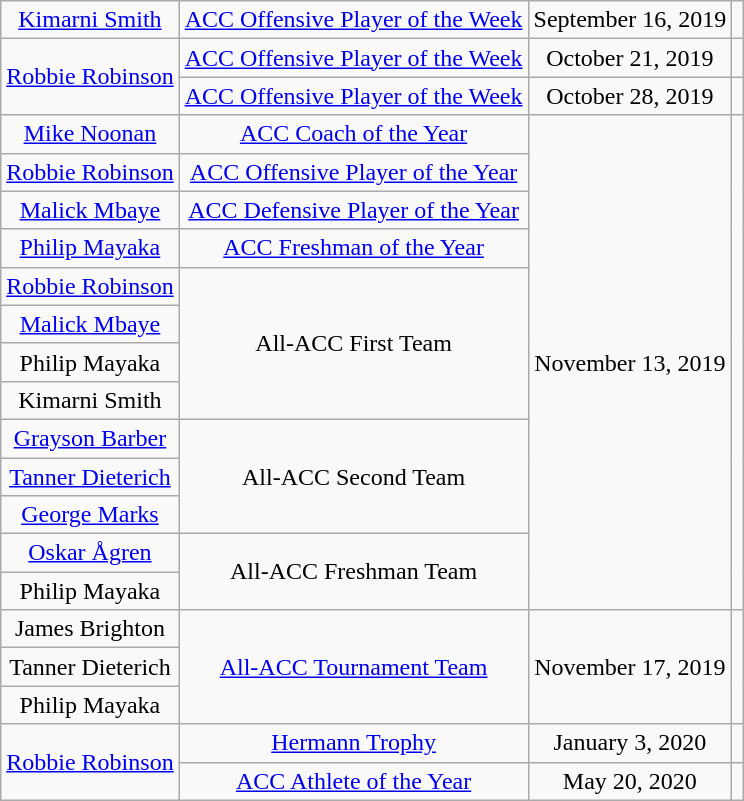<table class="wikitable sortable" style="text-align: center">
<tr>
<td><a href='#'>Kimarni Smith</a></td>
<td><a href='#'>ACC Offensive Player of the Week</a></td>
<td>September 16, 2019</td>
<td></td>
</tr>
<tr>
<td rowspan=2><a href='#'>Robbie Robinson</a></td>
<td><a href='#'>ACC Offensive Player of the Week</a></td>
<td>October 21, 2019</td>
<td></td>
</tr>
<tr>
<td><a href='#'>ACC Offensive Player of the Week</a></td>
<td>October 28, 2019</td>
<td></td>
</tr>
<tr>
<td><a href='#'>Mike Noonan</a></td>
<td><a href='#'>ACC Coach of the Year</a></td>
<td rowspan=13>November 13, 2019</td>
<td rowspan=13></td>
</tr>
<tr>
<td><a href='#'>Robbie Robinson</a></td>
<td><a href='#'>ACC Offensive Player of the Year</a></td>
</tr>
<tr>
<td><a href='#'>Malick Mbaye</a></td>
<td><a href='#'>ACC Defensive Player of the Year</a></td>
</tr>
<tr>
<td><a href='#'>Philip Mayaka</a></td>
<td><a href='#'>ACC Freshman of the Year</a></td>
</tr>
<tr>
<td><a href='#'>Robbie Robinson</a></td>
<td rowspan=4>All-ACC First Team</td>
</tr>
<tr>
<td><a href='#'>Malick Mbaye</a></td>
</tr>
<tr>
<td>Philip Mayaka</td>
</tr>
<tr>
<td>Kimarni Smith</td>
</tr>
<tr>
<td><a href='#'>Grayson Barber</a></td>
<td rowspan=3>All-ACC Second Team</td>
</tr>
<tr>
<td><a href='#'>Tanner Dieterich</a></td>
</tr>
<tr>
<td><a href='#'>George Marks</a></td>
</tr>
<tr>
<td><a href='#'>Oskar Ågren</a></td>
<td rowspan=2>All-ACC Freshman Team</td>
</tr>
<tr>
<td>Philip Mayaka</td>
</tr>
<tr>
<td>James Brighton</td>
<td rowspan=3><a href='#'>All-ACC Tournament Team</a></td>
<td rowspan=3>November 17, 2019</td>
<td rowspan=3></td>
</tr>
<tr>
<td>Tanner Dieterich</td>
</tr>
<tr>
<td>Philip Mayaka</td>
</tr>
<tr>
<td rowspan=2><a href='#'>Robbie Robinson</a></td>
<td><a href='#'>Hermann Trophy</a></td>
<td>January 3, 2020</td>
<td></td>
</tr>
<tr>
<td><a href='#'>ACC Athlete of the Year</a></td>
<td>May 20, 2020</td>
<td></td>
</tr>
</table>
